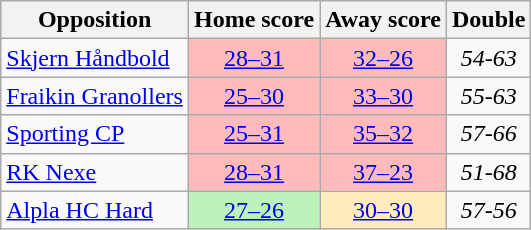<table class="wikitable" style="text-align: center;">
<tr>
<th>Opposition</th>
<th>Home score</th>
<th>Away score</th>
<th>Double</th>
</tr>
<tr>
<td align="left"> <a href='#'>Skjern Håndbold</a></td>
<td bgcolor=#FFBBBB><a href='#'>28–31</a></td>
<td bgcolor=#FFBBBB><a href='#'>32–26</a></td>
<td><em>54-63</em></td>
</tr>
<tr>
<td align="left"> <a href='#'>Fraikin Granollers</a></td>
<td bgcolor=#FFBBBB><a href='#'>25–30</a></td>
<td bgcolor=#FFBBBB><a href='#'>33–30</a></td>
<td><em>55-63</em></td>
</tr>
<tr>
<td align="left"> <a href='#'>Sporting CP</a></td>
<td bgcolor=#FFBBBB><a href='#'>25–31</a></td>
<td bgcolor=#FFBBBB><a href='#'>35–32</a></td>
<td><em>57-66</em></td>
</tr>
<tr>
<td align="left"> <a href='#'>RK Nexe</a></td>
<td bgcolor=#FFBBBB><a href='#'>28–31</a></td>
<td bgcolor=#FFBBBB><a href='#'>37–23</a></td>
<td><em>51-68</em></td>
</tr>
<tr>
<td align="left"> <a href='#'>Alpla HC Hard</a></td>
<td bgcolor=#BBF3BB><a href='#'>27–26</a></td>
<td bgcolor=#FFEBBB><a href='#'>30–30</a></td>
<td><em>57-56</em></td>
</tr>
</table>
